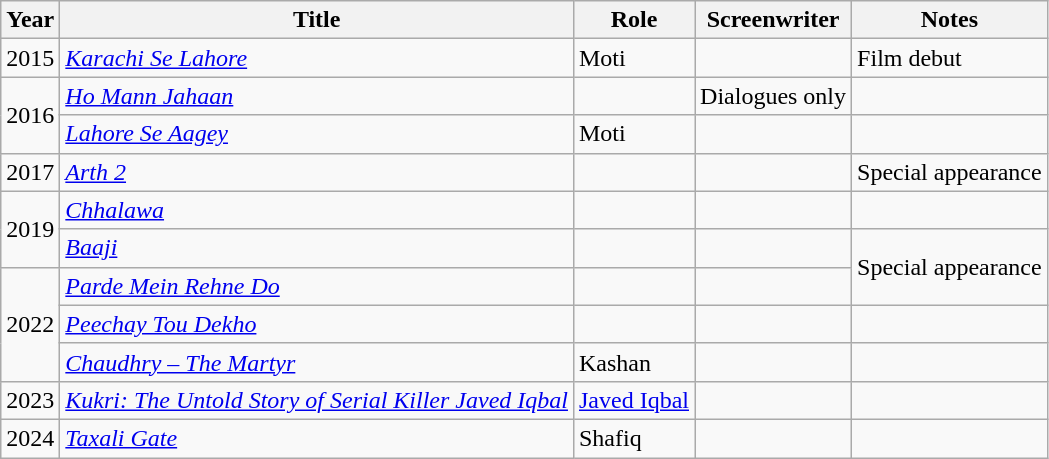<table class="wikitable sortable">
<tr>
<th>Year</th>
<th>Title</th>
<th>Role</th>
<th>Screenwriter</th>
<th>Notes</th>
</tr>
<tr>
<td>2015</td>
<td><em><a href='#'>Karachi Se Lahore</a></em></td>
<td>Moti</td>
<td></td>
<td>Film debut</td>
</tr>
<tr>
<td rowspan="2">2016</td>
<td><em><a href='#'>Ho Mann Jahaan</a></em></td>
<td></td>
<td>Dialogues only</td>
<td></td>
</tr>
<tr>
<td><em><a href='#'>Lahore Se Aagey</a></em></td>
<td>Moti</td>
<td></td>
<td></td>
</tr>
<tr>
<td>2017</td>
<td><em><a href='#'>Arth 2</a></em></td>
<td></td>
<td></td>
<td>Special appearance</td>
</tr>
<tr>
<td rowspan=2>2019</td>
<td><em><a href='#'>Chhalawa</a></em></td>
<td></td>
<td></td>
<td></td>
</tr>
<tr>
<td><em><a href='#'>Baaji</a></em></td>
<td></td>
<td></td>
<td rowspan="2">Special appearance</td>
</tr>
<tr>
<td rowspan="3">2022</td>
<td><em><a href='#'>Parde Mein Rehne Do</a></em></td>
<td></td>
<td></td>
</tr>
<tr>
<td><em><a href='#'>Peechay Tou Dekho</a></em></td>
<td></td>
<td></td>
<td></td>
</tr>
<tr>
<td><em><a href='#'>Chaudhry – The Martyr</a></em></td>
<td>Kashan</td>
<td></td>
<td></td>
</tr>
<tr>
<td>2023</td>
<td><em><a href='#'>Kukri: The Untold Story of Serial Killer Javed Iqbal</a></em></td>
<td><a href='#'>Javed Iqbal</a></td>
<td></td>
<td></td>
</tr>
<tr>
<td>2024</td>
<td><em><a href='#'>Taxali Gate</a></em></td>
<td>Shafiq</td>
<td></td>
<td></td>
</tr>
</table>
